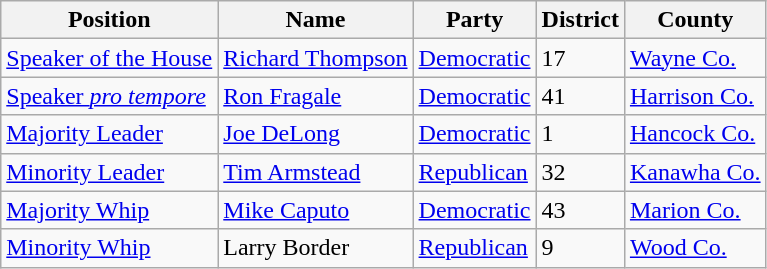<table class=wikitable>
<tr>
<th>Position</th>
<th>Name</th>
<th>Party</th>
<th>District</th>
<th>County</th>
</tr>
<tr>
<td><a href='#'>Speaker of the House</a></td>
<td><a href='#'>Richard Thompson</a></td>
<td><a href='#'>Democratic</a></td>
<td>17</td>
<td><a href='#'>Wayne Co.</a></td>
</tr>
<tr>
<td><a href='#'>Speaker <em>pro tempore</em></a></td>
<td><a href='#'>Ron Fragale</a></td>
<td><a href='#'>Democratic</a></td>
<td>41</td>
<td><a href='#'>Harrison Co.</a></td>
</tr>
<tr>
<td><a href='#'>Majority Leader</a></td>
<td><a href='#'>Joe DeLong</a></td>
<td><a href='#'>Democratic</a></td>
<td>1</td>
<td><a href='#'>Hancock Co.</a></td>
</tr>
<tr>
<td><a href='#'>Minority Leader</a></td>
<td><a href='#'>Tim Armstead</a></td>
<td><a href='#'>Republican</a></td>
<td>32</td>
<td><a href='#'>Kanawha Co.</a></td>
</tr>
<tr>
<td><a href='#'>Majority Whip</a></td>
<td><a href='#'>Mike Caputo</a></td>
<td><a href='#'>Democratic</a></td>
<td>43</td>
<td><a href='#'>Marion Co.</a></td>
</tr>
<tr>
<td><a href='#'>Minority Whip</a></td>
<td>Larry Border</td>
<td><a href='#'>Republican</a></td>
<td>9</td>
<td><a href='#'>Wood Co.</a></td>
</tr>
</table>
